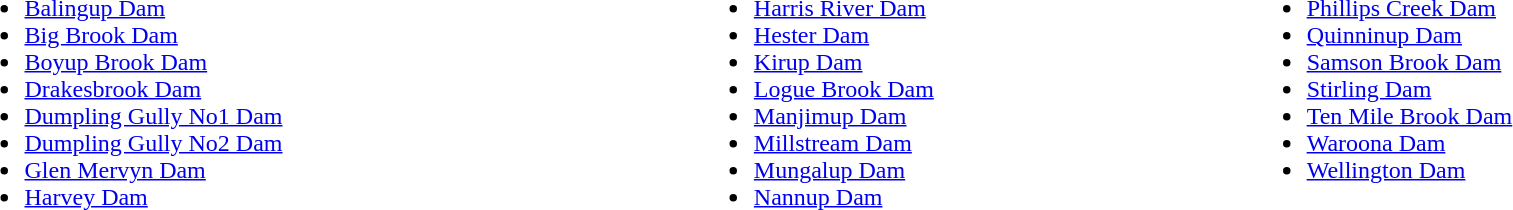<table style="width:100%;">
<tr>
<td style="text-align:left; vertical-align:top;"><br><ul><li><a href='#'>Balingup Dam</a></li><li><a href='#'>Big Brook Dam</a></li><li><a href='#'>Boyup Brook Dam</a></li><li><a href='#'>Drakesbrook Dam</a></li><li><a href='#'>Dumpling Gully No1 Dam</a></li><li><a href='#'>Dumpling Gully No2 Dam</a></li><li><a href='#'>Glen Mervyn Dam</a></li><li><a href='#'>Harvey Dam</a></li></ul></td>
<td style="text-align:left; vertical-align:top;"><br><ul><li><a href='#'>Harris River Dam</a></li><li><a href='#'>Hester Dam</a></li><li><a href='#'>Kirup Dam</a></li><li><a href='#'>Logue Brook Dam</a></li><li><a href='#'>Manjimup Dam</a></li><li><a href='#'>Millstream Dam</a></li><li><a href='#'>Mungalup Dam</a></li><li><a href='#'>Nannup Dam</a></li></ul></td>
<td style="text-align:left; vertical-align:top;"><br><ul><li><a href='#'>Phillips Creek Dam</a></li><li><a href='#'>Quinninup Dam</a></li><li><a href='#'>Samson Brook Dam</a></li><li><a href='#'>Stirling Dam</a></li><li><a href='#'>Ten Mile Brook Dam</a></li><li><a href='#'>Waroona Dam</a></li><li><a href='#'>Wellington Dam</a></li></ul></td>
</tr>
</table>
